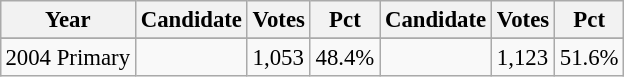<table class="wikitable" style="margin:0.5em ; font-size:95%">
<tr>
<th>Year</th>
<th>Candidate</th>
<th>Votes</th>
<th>Pct</th>
<th>Candidate</th>
<th>Votes</th>
<th>Pct</th>
</tr>
<tr>
</tr>
<tr>
<td>2004 Primary</td>
<td></td>
<td>1,053</td>
<td>48.4%</td>
<td></td>
<td>1,123</td>
<td>51.6%</td>
</tr>
</table>
